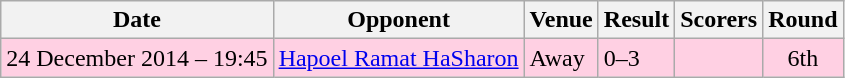<table class="wikitable">
<tr>
<th>Date</th>
<th>Opponent</th>
<th>Venue</th>
<th>Result</th>
<th>Scorers</th>
<th>Round</th>
</tr>
<tr bgcolor = "#ffd0e3">
<td>24 December 2014 – 19:45</td>
<td><a href='#'>Hapoel Ramat HaSharon</a></td>
<td>Away</td>
<td>0–3</td>
<td></td>
<td align="center">6th</td>
</tr>
</table>
